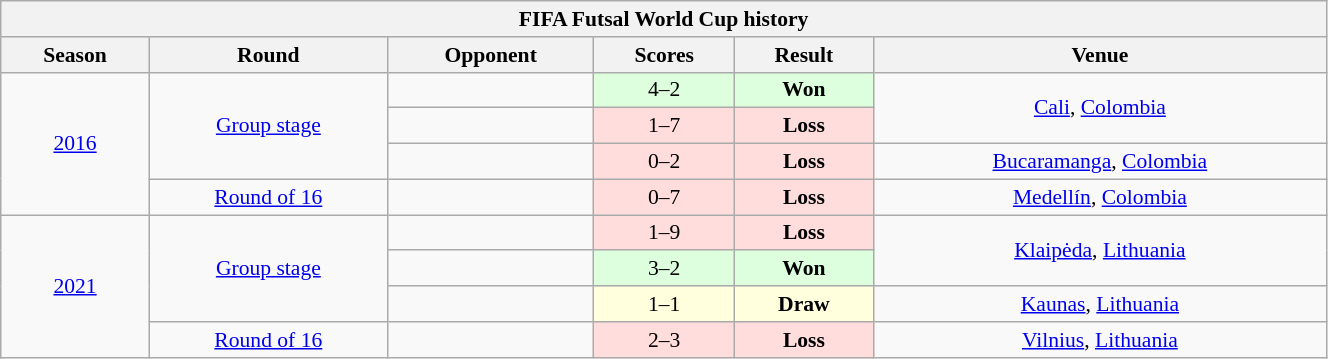<table class="wikitable collapsible collapsed" style="text-align:center; font-size:90%; width:70%;">
<tr>
<th colspan="6">FIFA Futsal World Cup history</th>
</tr>
<tr>
<th>Season</th>
<th>Round</th>
<th>Opponent</th>
<th>Scores</th>
<th>Result</th>
<th>Venue</th>
</tr>
<tr>
<td rowspan=4><a href='#'>2016</a></td>
<td rowspan=3><a href='#'>Group stage</a></td>
<td style="text-align:left"></td>
<td style="background:#dfd;">4–2</td>
<td style="background:#dfd;"><strong>Won</strong></td>
<td rowspan=2> <a href='#'>Cali</a>, <a href='#'>Colombia</a></td>
</tr>
<tr>
<td style="text-align:left"></td>
<td style="background:#fdd;">1–7</td>
<td style="background:#fdd;"><strong>Loss</strong></td>
</tr>
<tr>
<td style="text-align:left"></td>
<td style="background:#fdd;">0–2</td>
<td style="background:#fdd;"><strong>Loss</strong></td>
<td> <a href='#'>Bucaramanga</a>, <a href='#'>Colombia</a></td>
</tr>
<tr>
<td><a href='#'>Round of 16</a></td>
<td style="text-align:left"></td>
<td style="background:#fdd;">0–7</td>
<td style="background:#fdd;"><strong>Loss</strong></td>
<td> <a href='#'>Medellín</a>, <a href='#'>Colombia</a></td>
</tr>
<tr>
<td rowspan=4><a href='#'>2021</a></td>
<td rowspan=3><a href='#'>Group stage</a></td>
<td style="text-align:left"></td>
<td style="background:#fdd;">1–9</td>
<td style="background:#fdd;"><strong>Loss</strong></td>
<td rowspan=2> <a href='#'>Klaipėda</a>, <a href='#'>Lithuania</a></td>
</tr>
<tr>
<td style="text-align:left"></td>
<td style="background:#dfd;">3–2</td>
<td style="background:#dfd;"><strong>Won</strong></td>
</tr>
<tr>
<td style="text-align:left"></td>
<td style="background:#ffd;">1–1</td>
<td style="background:#ffd;"><strong>Draw</strong></td>
<td> <a href='#'>Kaunas</a>, <a href='#'>Lithuania</a></td>
</tr>
<tr>
<td><a href='#'>Round of 16</a></td>
<td style="text-align:left"></td>
<td style="background:#fdd;">2–3</td>
<td style="background:#fdd;"><strong>Loss</strong></td>
<td> <a href='#'>Vilnius</a>, <a href='#'>Lithuania</a></td>
</tr>
</table>
